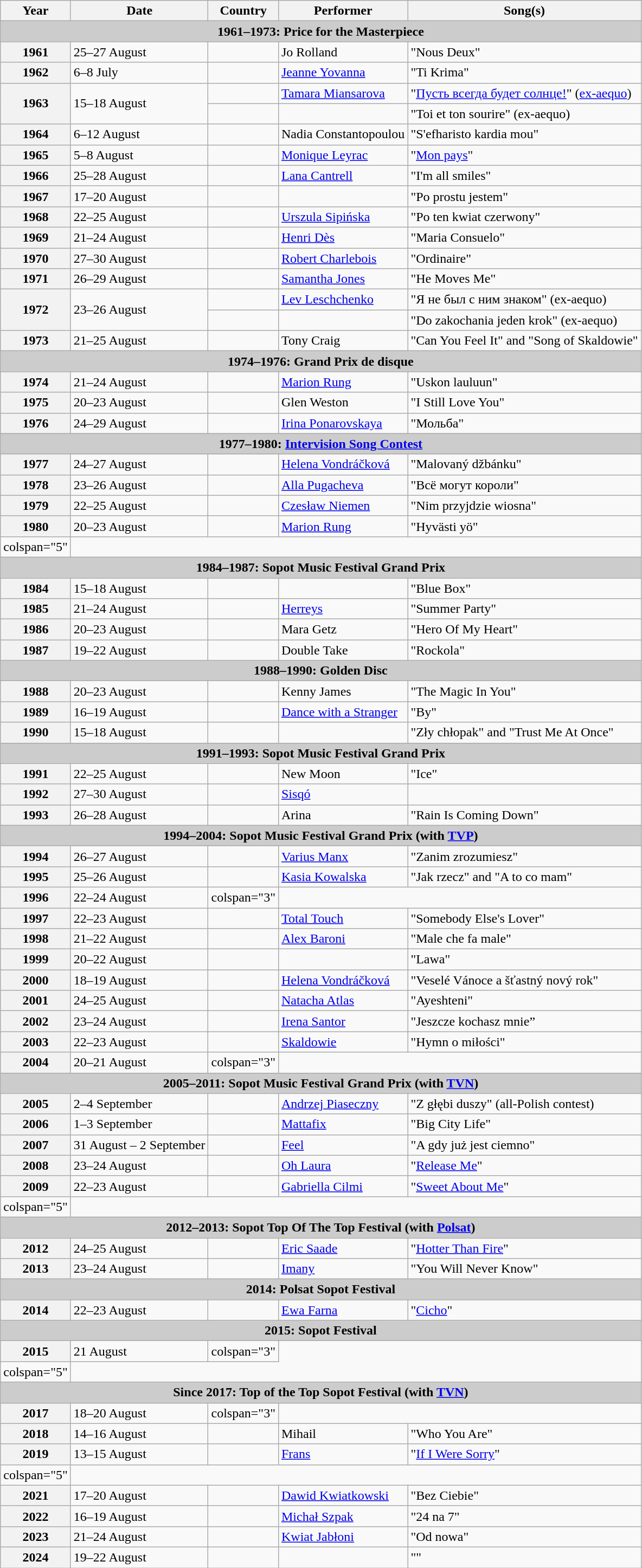<table class="wikitable plainrowheaders" style="font-size: 95">
<tr>
<th scope="col">Year</th>
<th scope="col">Date</th>
<th scope="col">Country</th>
<th scope="col">Performer</th>
<th scope="col">Song(s)</th>
</tr>
<tr class="sortbottom" style="background:#ccc;">
<td colspan="5"  style="text-align:center;"><strong>1961–1973: Price for the Masterpiece</strong></td>
</tr>
<tr>
<th scope="row">1961</th>
<td>25–27 August</td>
<td></td>
<td>Jo Rolland</td>
<td>"Nous Deux"</td>
</tr>
<tr>
<th scope="row">1962</th>
<td>6–8 July</td>
<td></td>
<td><a href='#'>Jeanne Yovanna</a></td>
<td>"Ti Krima"</td>
</tr>
<tr>
<th scope="row" rowspan=2>1963</th>
<td rowspan=2>15–18 August</td>
<td></td>
<td><a href='#'>Tamara Miansarova</a></td>
<td>"<a href='#'>Пусть всегда будет солнце!</a>" (<a href='#'>ex-aequo</a>)</td>
</tr>
<tr>
<td></td>
<td></td>
<td>"Toi et ton sourire" (ex-aequo)</td>
</tr>
<tr>
<th scope="row">1964</th>
<td>6–12 August</td>
<td></td>
<td>Nadia Constantopoulou</td>
<td>"S'efharisto kardia mou"</td>
</tr>
<tr>
<th scope="row">1965</th>
<td>5–8 August</td>
<td></td>
<td><a href='#'>Monique Leyrac</a></td>
<td>"<a href='#'>Mon pays</a>"</td>
</tr>
<tr>
<th scope="row">1966</th>
<td>25–28 August</td>
<td></td>
<td><a href='#'>Lana Cantrell</a></td>
<td>"I'm all smiles"</td>
</tr>
<tr>
<th scope="row">1967</th>
<td>17–20 August</td>
<td></td>
<td></td>
<td>"Po prostu jestem"</td>
</tr>
<tr>
<th scope="row">1968</th>
<td>22–25 August</td>
<td></td>
<td><a href='#'>Urszula Sipińska</a></td>
<td>"Po ten kwiat czerwony"</td>
</tr>
<tr>
<th scope="row">1969</th>
<td>21–24 August</td>
<td></td>
<td><a href='#'>Henri Dès</a></td>
<td>"Maria Consuelo"</td>
</tr>
<tr>
<th scope="row">1970</th>
<td>27–30 August</td>
<td></td>
<td><a href='#'>Robert Charlebois</a></td>
<td>"Ordinaire"</td>
</tr>
<tr>
<th scope="row">1971</th>
<td>26–29 August</td>
<td></td>
<td><a href='#'>Samantha Jones</a></td>
<td>"He Moves Me"</td>
</tr>
<tr>
<th scope="row" rowspan=2>1972</th>
<td rowspan=2>23–26 August</td>
<td></td>
<td><a href='#'>Lev Leschchenko</a></td>
<td>"Я не был с ним знаком" (ex-aequo)</td>
</tr>
<tr>
<td></td>
<td></td>
<td>"Do zakochania jeden krok" (ex-aequo)</td>
</tr>
<tr>
<th scope="row">1973</th>
<td>21–25 August</td>
<td></td>
<td>Tony Craig</td>
<td>"Can You Feel It" and "Song of Skaldowie"</td>
</tr>
<tr class="sortbottom" style="background:#ccc;">
<td colspan="5"  style="text-align:center;"><strong>1974–1976: Grand Prix de disque</strong></td>
</tr>
<tr>
<th scope="row">1974</th>
<td>21–24 August</td>
<td></td>
<td><a href='#'>Marion Rung</a></td>
<td>"Uskon lauluun"</td>
</tr>
<tr>
<th scope="row">1975</th>
<td>20–23 August</td>
<td></td>
<td>Glen Weston</td>
<td>"I Still Love You"</td>
</tr>
<tr>
<th scope="row">1976</th>
<td>24–29 August</td>
<td></td>
<td><a href='#'>Irina Ponarovskaya</a></td>
<td>"Мольба"</td>
</tr>
<tr class="sortbottom" style="background:#ccc;">
<td colspan="5"  style="text-align:center;"><strong>1977–1980: <a href='#'>Intervision Song Contest</a></strong></td>
</tr>
<tr>
<th scope="row">1977</th>
<td>24–27 August</td>
<td></td>
<td><a href='#'>Helena Vondráčková</a></td>
<td>"Malovaný džbánku"</td>
</tr>
<tr>
<th scope="row">1978</th>
<td>23–26 August</td>
<td></td>
<td><a href='#'>Alla Pugacheva</a></td>
<td>"Всё могут короли"</td>
</tr>
<tr>
<th scope="row">1979</th>
<td>22–25 August</td>
<td></td>
<td><a href='#'>Czesław Niemen</a></td>
<td>"Nim przyjdzie wiosna"</td>
</tr>
<tr>
<th scope="row">1980</th>
<td>20–23 August</td>
<td></td>
<td><a href='#'>Marion Rung</a></td>
<td>"Hyvästi yö"</td>
</tr>
<tr>
<td>colspan="5" </td>
</tr>
<tr class="sortbottom" style="background:#ccc;">
<td colspan="5"  style="text-align:center;"><strong>1984–1987: Sopot Music Festival Grand Prix</strong></td>
</tr>
<tr>
<th scope="row">1984</th>
<td>15–18 August</td>
<td></td>
<td></td>
<td>"Blue Box"</td>
</tr>
<tr>
<th scope="row">1985</th>
<td>21–24 August</td>
<td></td>
<td><a href='#'>Herreys</a></td>
<td>"Summer Party"</td>
</tr>
<tr>
<th scope="row">1986</th>
<td>20–23 August</td>
<td></td>
<td>Mara Getz</td>
<td>"Hero Of My Heart"</td>
</tr>
<tr>
<th scope="row">1987</th>
<td>19–22 August</td>
<td></td>
<td>Double Take</td>
<td>"Rockola"</td>
</tr>
<tr class="sortbottom" style="background:#ccc;">
<td colspan="5"  style="text-align:center;"><strong>1988–1990: Golden Disc</strong></td>
</tr>
<tr>
<th scope="row">1988</th>
<td>20–23 August</td>
<td></td>
<td>Kenny James</td>
<td>"The Magic In You"</td>
</tr>
<tr>
<th scope="row">1989</th>
<td>16–19 August</td>
<td></td>
<td><a href='#'>Dance with a Stranger</a></td>
<td>"By"</td>
</tr>
<tr>
<th scope="row">1990</th>
<td>15–18 August</td>
<td></td>
<td></td>
<td>"Zły chłopak" and "Trust Me At Once"</td>
</tr>
<tr class="sortbottom" style="background:#ccc;">
<td colspan="5"  style="text-align:center;"><strong>1991–1993: Sopot Music Festival Grand Prix</strong></td>
</tr>
<tr>
<th scope="row">1991</th>
<td>22–25 August</td>
<td></td>
<td>New Moon</td>
<td>"Ice"</td>
</tr>
<tr>
<th scope="row">1992</th>
<td>27–30 August</td>
<td></td>
<td><a href='#'>Sisqó</a></td>
<td></td>
</tr>
<tr>
<th scope="row">1993</th>
<td>26–28 August</td>
<td></td>
<td>Arina</td>
<td>"Rain Is Coming Down"</td>
</tr>
<tr class="sortbottom" style="background:#ccc;">
<td colspan="5"  style="text-align:center;"><strong>1994–2004: Sopot Music Festival Grand Prix (with <a href='#'>TVP</a>)</strong></td>
</tr>
<tr>
<th scope="row">1994</th>
<td>26–27 August</td>
<td></td>
<td><a href='#'>Varius Manx</a></td>
<td>"Zanim zrozumiesz"</td>
</tr>
<tr>
<th scope="row">1995</th>
<td>25–26 August</td>
<td></td>
<td><a href='#'>Kasia Kowalska</a></td>
<td>"Jak rzecz" and "A to co mam"</td>
</tr>
<tr>
<th scope="row">1996</th>
<td>22–24 August</td>
<td>colspan="3" </td>
</tr>
<tr>
<th scope="row">1997</th>
<td>22–23 August</td>
<td></td>
<td><a href='#'>Total Touch</a></td>
<td>"Somebody Else's Lover"</td>
</tr>
<tr>
<th scope="row">1998</th>
<td>21–22 August</td>
<td></td>
<td><a href='#'>Alex Baroni</a></td>
<td>"Male che fa male"</td>
</tr>
<tr>
<th scope="row">1999</th>
<td>20–22 August</td>
<td></td>
<td></td>
<td>"Lawa"</td>
</tr>
<tr>
<th scope="row">2000</th>
<td>18–19 August</td>
<td></td>
<td><a href='#'>Helena Vondráčková</a></td>
<td>"Veselé Vánoce a šťastný nový rok"</td>
</tr>
<tr>
<th scope="row">2001</th>
<td>24–25 August</td>
<td></td>
<td><a href='#'>Natacha Atlas</a></td>
<td>"Ayeshteni"</td>
</tr>
<tr>
<th scope="row">2002</th>
<td>23–24 August</td>
<td></td>
<td><a href='#'>Irena Santor</a></td>
<td>"Jeszcze kochasz mnie”</td>
</tr>
<tr>
<th scope="row">2003</th>
<td>22–23 August</td>
<td></td>
<td><a href='#'>Skaldowie</a></td>
<td>"Hymn o miłości"</td>
</tr>
<tr>
<th scope="row">2004</th>
<td>20–21 August</td>
<td>colspan="3" </td>
</tr>
<tr class="sortbottom" style="background:#ccc;">
<td colspan="5"  style="text-align:center;"><strong>2005–2011: Sopot Music Festival Grand Prix (with <a href='#'>TVN</a>)</strong></td>
</tr>
<tr>
<th scope="row">2005</th>
<td>2–4 September</td>
<td></td>
<td><a href='#'>Andrzej Piaseczny</a></td>
<td>"Z głębi duszy" (all-Polish contest)</td>
</tr>
<tr>
<th scope="row">2006</th>
<td>1–3 September</td>
<td></td>
<td><a href='#'>Mattafix</a></td>
<td>"Big City Life"</td>
</tr>
<tr>
<th scope="row">2007</th>
<td>31 August – 2 September</td>
<td></td>
<td><a href='#'>Feel</a></td>
<td>"A gdy już jest ciemno"</td>
</tr>
<tr>
<th scope="row">2008</th>
<td>23–24 August</td>
<td></td>
<td><a href='#'>Oh Laura</a></td>
<td>"<a href='#'>Release Me</a>"</td>
</tr>
<tr>
<th scope="row">2009</th>
<td>22–23 August</td>
<td></td>
<td><a href='#'>Gabriella Cilmi</a></td>
<td>"<a href='#'>Sweet About Me</a>"</td>
</tr>
<tr>
<td>colspan="5" </td>
</tr>
<tr class="sortbottom" style="background:#ccc;">
<td colspan="5"  style="text-align:center;"><strong>2012–2013: Sopot Top Of The Top Festival (with <a href='#'>Polsat</a>)</strong></td>
</tr>
<tr>
<th scope="row">2012</th>
<td>24–25 August</td>
<td></td>
<td><a href='#'>Eric Saade</a></td>
<td>"<a href='#'>Hotter Than Fire</a>"</td>
</tr>
<tr>
<th scope="row">2013</th>
<td>23–24 August</td>
<td></td>
<td><a href='#'>Imany</a></td>
<td>"You Will Never Know"</td>
</tr>
<tr class="sortbottom" style="background:#ccc;">
<td colspan="5"  style="text-align:center;"><strong>2014: Polsat Sopot Festival</strong></td>
</tr>
<tr>
<th scope="row">2014</th>
<td>22–23 August</td>
<td></td>
<td><a href='#'>Ewa Farna</a></td>
<td>"<a href='#'>Cicho</a>"</td>
</tr>
<tr class="sortbottom" style="background:#ccc;">
<td colspan="5"  style="text-align:center;"><strong>2015: Sopot Festival</strong></td>
</tr>
<tr>
<th scope="row">2015</th>
<td>21 August</td>
<td>colspan="3" </td>
</tr>
<tr>
<td>colspan="5" </td>
</tr>
<tr class="sortbottom" style="background:#ccc;">
<td colspan="5"  style="text-align:center;"><strong>Since 2017: Top of the Top Sopot Festival (with <a href='#'>TVN</a>)</strong></td>
</tr>
<tr>
<th scope="row">2017</th>
<td>18–20 August</td>
<td>colspan="3" </td>
</tr>
<tr>
<th scope="row">2018</th>
<td>14–16 August</td>
<td></td>
<td>Mihail</td>
<td>"Who You Are"</td>
</tr>
<tr>
<th scope="row">2019</th>
<td>13–15 August</td>
<td></td>
<td><a href='#'>Frans</a></td>
<td>"<a href='#'>If I Were Sorry</a>"</td>
</tr>
<tr>
<td>colspan="5" </td>
</tr>
<tr>
<th scope="row">2021</th>
<td>17–20 August</td>
<td></td>
<td><a href='#'>Dawid Kwiatkowski</a></td>
<td>"Bez Ciebie"</td>
</tr>
<tr>
<th scope="row">2022</th>
<td>16–19 August</td>
<td></td>
<td><a href='#'>Michał Szpak</a></td>
<td>"24 na 7"</td>
</tr>
<tr>
<th scope="row">2023</th>
<td>21–24 August</td>
<td></td>
<td><a href='#'>Kwiat Jabłoni</a></td>
<td>"Od nowa"</td>
</tr>
<tr>
<th scope="row">2024</th>
<td>19–22 August</td>
<td></td>
<td></td>
<td>""</td>
</tr>
</table>
